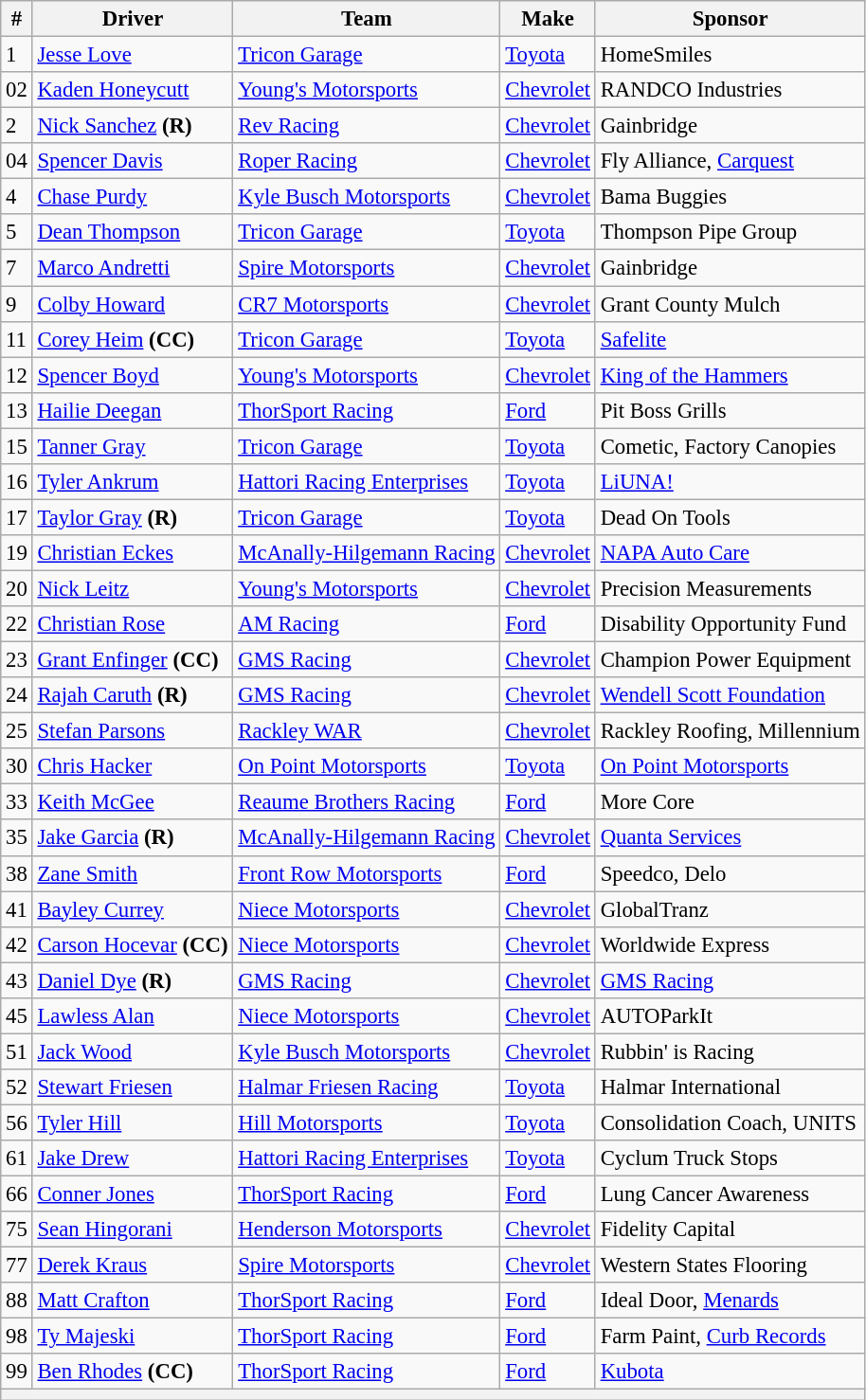<table class="wikitable" style="font-size: 95%;">
<tr>
<th>#</th>
<th>Driver</th>
<th>Team</th>
<th>Make</th>
<th>Sponsor</th>
</tr>
<tr>
<td>1</td>
<td><a href='#'>Jesse Love</a></td>
<td><a href='#'>Tricon Garage</a></td>
<td><a href='#'>Toyota</a></td>
<td>HomeSmiles</td>
</tr>
<tr>
<td>02</td>
<td><a href='#'>Kaden Honeycutt</a></td>
<td><a href='#'>Young's Motorsports</a></td>
<td><a href='#'>Chevrolet</a></td>
<td>RANDCO Industries</td>
</tr>
<tr>
<td>2</td>
<td><a href='#'>Nick Sanchez</a> <strong>(R)</strong></td>
<td><a href='#'>Rev Racing</a></td>
<td><a href='#'>Chevrolet</a></td>
<td>Gainbridge</td>
</tr>
<tr>
<td>04</td>
<td><a href='#'>Spencer Davis</a></td>
<td><a href='#'>Roper Racing</a></td>
<td><a href='#'>Chevrolet</a></td>
<td>Fly Alliance, <a href='#'>Carquest</a></td>
</tr>
<tr>
<td>4</td>
<td><a href='#'>Chase Purdy</a></td>
<td><a href='#'>Kyle Busch Motorsports</a></td>
<td><a href='#'>Chevrolet</a></td>
<td>Bama Buggies</td>
</tr>
<tr>
<td>5</td>
<td><a href='#'>Dean Thompson</a></td>
<td><a href='#'>Tricon Garage</a></td>
<td><a href='#'>Toyota</a></td>
<td>Thompson Pipe Group</td>
</tr>
<tr>
<td>7</td>
<td><a href='#'>Marco Andretti</a></td>
<td><a href='#'>Spire Motorsports</a></td>
<td><a href='#'>Chevrolet</a></td>
<td>Gainbridge</td>
</tr>
<tr>
<td>9</td>
<td><a href='#'>Colby Howard</a></td>
<td><a href='#'>CR7 Motorsports</a></td>
<td><a href='#'>Chevrolet</a></td>
<td>Grant County Mulch</td>
</tr>
<tr>
<td>11</td>
<td><a href='#'>Corey Heim</a> <strong>(CC)</strong></td>
<td><a href='#'>Tricon Garage</a></td>
<td><a href='#'>Toyota</a></td>
<td><a href='#'>Safelite</a></td>
</tr>
<tr>
<td>12</td>
<td><a href='#'>Spencer Boyd</a></td>
<td><a href='#'>Young's Motorsports</a></td>
<td><a href='#'>Chevrolet</a></td>
<td><a href='#'>King of the Hammers</a></td>
</tr>
<tr>
<td>13</td>
<td><a href='#'>Hailie Deegan</a></td>
<td><a href='#'>ThorSport Racing</a></td>
<td><a href='#'>Ford</a></td>
<td>Pit Boss Grills</td>
</tr>
<tr>
<td>15</td>
<td><a href='#'>Tanner Gray</a></td>
<td><a href='#'>Tricon Garage</a></td>
<td><a href='#'>Toyota</a></td>
<td>Cometic, Factory Canopies</td>
</tr>
<tr>
<td>16</td>
<td><a href='#'>Tyler Ankrum</a></td>
<td><a href='#'>Hattori Racing Enterprises</a></td>
<td><a href='#'>Toyota</a></td>
<td><a href='#'>LiUNA!</a></td>
</tr>
<tr>
<td>17</td>
<td><a href='#'>Taylor Gray</a> <strong>(R)</strong></td>
<td><a href='#'>Tricon Garage</a></td>
<td><a href='#'>Toyota</a></td>
<td>Dead On Tools</td>
</tr>
<tr>
<td>19</td>
<td><a href='#'>Christian Eckes</a></td>
<td><a href='#'>McAnally-Hilgemann Racing</a></td>
<td><a href='#'>Chevrolet</a></td>
<td><a href='#'>NAPA Auto Care</a></td>
</tr>
<tr>
<td>20</td>
<td><a href='#'>Nick Leitz</a></td>
<td><a href='#'>Young's Motorsports</a></td>
<td><a href='#'>Chevrolet</a></td>
<td>Precision Measurements</td>
</tr>
<tr>
<td>22</td>
<td><a href='#'>Christian Rose</a></td>
<td><a href='#'>AM Racing</a></td>
<td><a href='#'>Ford</a></td>
<td>Disability Opportunity Fund</td>
</tr>
<tr>
<td>23</td>
<td nowrap=""><a href='#'>Grant Enfinger</a> <strong>(CC)</strong></td>
<td><a href='#'>GMS Racing</a></td>
<td><a href='#'>Chevrolet</a></td>
<td>Champion Power Equipment</td>
</tr>
<tr>
<td>24</td>
<td><a href='#'>Rajah Caruth</a> <strong>(R)</strong></td>
<td><a href='#'>GMS Racing</a></td>
<td><a href='#'>Chevrolet</a></td>
<td><a href='#'>Wendell Scott Foundation</a></td>
</tr>
<tr>
<td>25</td>
<td><a href='#'>Stefan Parsons</a></td>
<td><a href='#'>Rackley WAR</a></td>
<td><a href='#'>Chevrolet</a></td>
<td>Rackley Roofing, Millennium</td>
</tr>
<tr>
<td>30</td>
<td><a href='#'>Chris Hacker</a></td>
<td><a href='#'>On Point Motorsports</a></td>
<td><a href='#'>Toyota</a></td>
<td><a href='#'>On Point Motorsports</a></td>
</tr>
<tr>
<td>33</td>
<td><a href='#'>Keith McGee</a></td>
<td><a href='#'>Reaume Brothers Racing</a></td>
<td><a href='#'>Ford</a></td>
<td>More Core</td>
</tr>
<tr>
<td>35</td>
<td><a href='#'>Jake Garcia</a> <strong>(R)</strong></td>
<td><a href='#'>McAnally-Hilgemann Racing</a></td>
<td><a href='#'>Chevrolet</a></td>
<td><a href='#'>Quanta Services</a></td>
</tr>
<tr>
<td>38</td>
<td><a href='#'>Zane Smith</a></td>
<td><a href='#'>Front Row Motorsports</a></td>
<td><a href='#'>Ford</a></td>
<td>Speedco, Delo</td>
</tr>
<tr>
<td>41</td>
<td><a href='#'>Bayley Currey</a></td>
<td><a href='#'>Niece Motorsports</a></td>
<td><a href='#'>Chevrolet</a></td>
<td>GlobalTranz</td>
</tr>
<tr>
<td>42</td>
<td><a href='#'>Carson Hocevar</a> <strong>(CC)</strong></td>
<td nowrap=""><a href='#'>Niece Motorsports</a></td>
<td><a href='#'>Chevrolet</a></td>
<td>Worldwide Express</td>
</tr>
<tr>
<td>43</td>
<td><a href='#'>Daniel Dye</a> <strong>(R)</strong></td>
<td nowrap=""><a href='#'>GMS Racing</a></td>
<td><a href='#'>Chevrolet</a></td>
<td><a href='#'>GMS Racing</a></td>
</tr>
<tr>
<td>45</td>
<td><a href='#'>Lawless Alan</a></td>
<td><a href='#'>Niece Motorsports</a></td>
<td><a href='#'>Chevrolet</a></td>
<td>AUTOParkIt</td>
</tr>
<tr>
<td>51</td>
<td><a href='#'>Jack Wood</a></td>
<td><a href='#'>Kyle Busch Motorsports</a></td>
<td><a href='#'>Chevrolet</a></td>
<td>Rubbin' is Racing</td>
</tr>
<tr>
<td>52</td>
<td><a href='#'>Stewart Friesen</a></td>
<td><a href='#'>Halmar Friesen Racing</a></td>
<td><a href='#'>Toyota</a></td>
<td>Halmar International</td>
</tr>
<tr>
<td>56</td>
<td><a href='#'>Tyler Hill</a></td>
<td><a href='#'>Hill Motorsports</a></td>
<td><a href='#'>Toyota</a></td>
<td>Consolidation Coach, UNITS</td>
</tr>
<tr>
<td>61</td>
<td><a href='#'>Jake Drew</a></td>
<td><a href='#'>Hattori Racing Enterprises</a></td>
<td><a href='#'>Toyota</a></td>
<td>Cyclum Truck Stops</td>
</tr>
<tr>
<td>66</td>
<td><a href='#'>Conner Jones</a></td>
<td><a href='#'>ThorSport Racing</a></td>
<td><a href='#'>Ford</a></td>
<td>Lung Cancer Awareness</td>
</tr>
<tr>
<td>75</td>
<td><a href='#'>Sean Hingorani</a></td>
<td><a href='#'>Henderson Motorsports</a></td>
<td><a href='#'>Chevrolet</a></td>
<td>Fidelity Capital</td>
</tr>
<tr>
<td>77</td>
<td><a href='#'>Derek Kraus</a></td>
<td><a href='#'>Spire Motorsports</a></td>
<td><a href='#'>Chevrolet</a></td>
<td>Western States Flooring</td>
</tr>
<tr>
<td>88</td>
<td><a href='#'>Matt Crafton</a></td>
<td><a href='#'>ThorSport Racing</a></td>
<td><a href='#'>Ford</a></td>
<td>Ideal Door, <a href='#'>Menards</a></td>
</tr>
<tr>
<td>98</td>
<td><a href='#'>Ty Majeski</a></td>
<td><a href='#'>ThorSport Racing</a></td>
<td><a href='#'>Ford</a></td>
<td>Farm Paint, <a href='#'>Curb Records</a></td>
</tr>
<tr>
<td>99</td>
<td><a href='#'>Ben Rhodes</a> <strong>(CC)</strong></td>
<td><a href='#'>ThorSport Racing</a></td>
<td><a href='#'>Ford</a></td>
<td><a href='#'>Kubota</a></td>
</tr>
<tr>
<th colspan="5"></th>
</tr>
</table>
